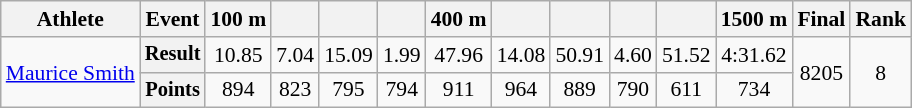<table class="wikitable" style="font-size:90%">
<tr>
<th>Athlete</th>
<th>Event</th>
<th>100 m</th>
<th></th>
<th></th>
<th></th>
<th>400 m</th>
<th></th>
<th></th>
<th></th>
<th></th>
<th>1500 m</th>
<th>Final</th>
<th>Rank</th>
</tr>
<tr align=center>
<td rowspan=2 align=left><a href='#'>Maurice Smith</a></td>
<th style="font-size:95%">Result</th>
<td>10.85</td>
<td>7.04</td>
<td>15.09</td>
<td>1.99</td>
<td>47.96</td>
<td>14.08</td>
<td>50.91</td>
<td>4.60</td>
<td>51.52</td>
<td>4:31.62</td>
<td rowspan=2>8205</td>
<td rowspan=2>8</td>
</tr>
<tr align=center>
<th style="font-size:95%">Points</th>
<td>894</td>
<td>823</td>
<td>795</td>
<td>794</td>
<td>911</td>
<td>964</td>
<td>889</td>
<td>790</td>
<td>611</td>
<td>734</td>
</tr>
</table>
